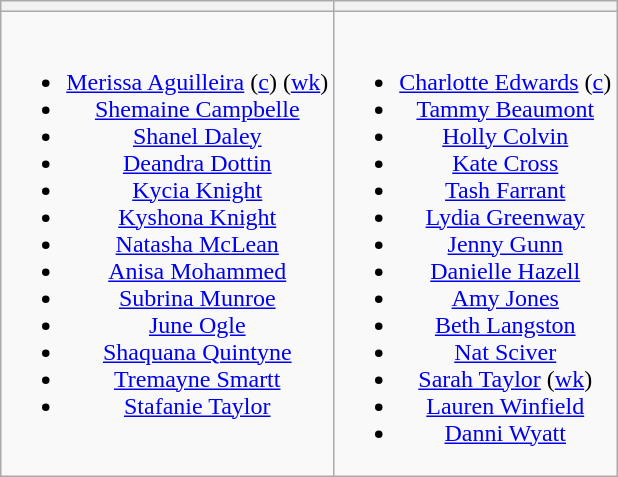<table class="wikitable" style="text-align:center">
<tr>
<th></th>
<th></th>
</tr>
<tr style="vertical-align:top">
<td><br><ul><li><a href='#'>Merissa Aguilleira</a> (<a href='#'>c</a>) (<a href='#'>wk</a>)</li><li><a href='#'>Shemaine Campbelle</a></li><li><a href='#'>Shanel Daley</a></li><li><a href='#'>Deandra Dottin</a></li><li><a href='#'>Kycia Knight</a></li><li><a href='#'>Kyshona Knight</a></li><li><a href='#'>Natasha McLean</a></li><li><a href='#'>Anisa Mohammed</a></li><li><a href='#'>Subrina Munroe</a></li><li><a href='#'>June Ogle</a></li><li><a href='#'>Shaquana Quintyne</a></li><li><a href='#'>Tremayne Smartt</a></li><li><a href='#'>Stafanie Taylor</a></li></ul></td>
<td><br><ul><li><a href='#'>Charlotte Edwards</a> (<a href='#'>c</a>)</li><li><a href='#'>Tammy Beaumont</a></li><li><a href='#'>Holly Colvin</a></li><li><a href='#'>Kate Cross</a></li><li><a href='#'>Tash Farrant</a></li><li><a href='#'>Lydia Greenway</a></li><li><a href='#'>Jenny Gunn</a></li><li><a href='#'>Danielle Hazell</a></li><li><a href='#'>Amy Jones</a></li><li><a href='#'>Beth Langston</a></li><li><a href='#'>Nat Sciver</a></li><li><a href='#'>Sarah Taylor</a> (<a href='#'>wk</a>)</li><li><a href='#'>Lauren Winfield</a></li><li><a href='#'>Danni Wyatt</a></li></ul></td>
</tr>
</table>
